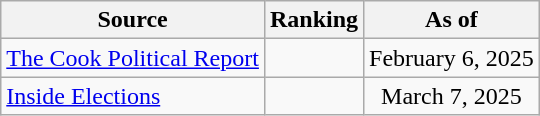<table class="wikitable" style="text-align:center">
<tr>
<th>Source</th>
<th>Ranking</th>
<th>As of</th>
</tr>
<tr>
<td align=left><a href='#'>The Cook Political Report</a></td>
<td></td>
<td>February 6, 2025</td>
</tr>
<tr>
<td align=left><a href='#'>Inside Elections</a></td>
<td></td>
<td>March 7, 2025</td>
</tr>
</table>
